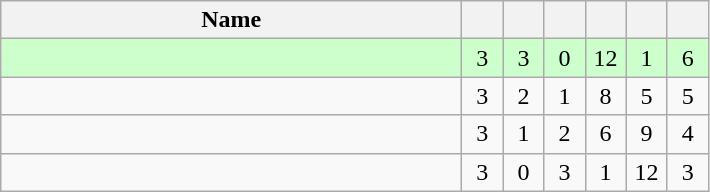<table class=wikitable style="text-align:center">
<tr>
<th width=300>Name</th>
<th width=20></th>
<th width=20></th>
<th width=20></th>
<th width=20></th>
<th width=20></th>
<th width=20></th>
</tr>
<tr style="background-color:#ccffcc;">
<td style="text-align:left;"></td>
<td>3</td>
<td>3</td>
<td>0</td>
<td>12</td>
<td>1</td>
<td>6</td>
</tr>
<tr>
<td style="text-align:left;"></td>
<td>3</td>
<td>2</td>
<td>1</td>
<td>8</td>
<td>5</td>
<td>5</td>
</tr>
<tr>
<td style="text-align:left;"></td>
<td>3</td>
<td>1</td>
<td>2</td>
<td>6</td>
<td>9</td>
<td>4</td>
</tr>
<tr>
<td style="text-align:left;"></td>
<td>3</td>
<td>0</td>
<td>3</td>
<td>1</td>
<td>12</td>
<td>3</td>
</tr>
</table>
